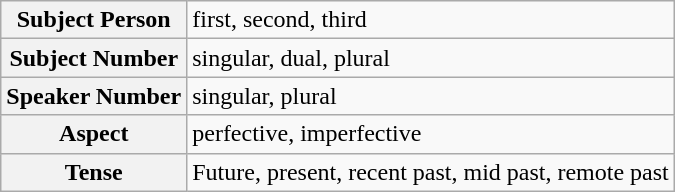<table class="wikitable">
<tr>
<th>Subject Person</th>
<td>first, second, third</td>
</tr>
<tr>
<th>Subject Number</th>
<td>singular, dual, plural</td>
</tr>
<tr>
<th>Speaker Number</th>
<td>singular, plural</td>
</tr>
<tr>
<th>Aspect</th>
<td>perfective, imperfective</td>
</tr>
<tr>
<th>Tense</th>
<td>Future, present, recent past, mid past, remote past</td>
</tr>
</table>
